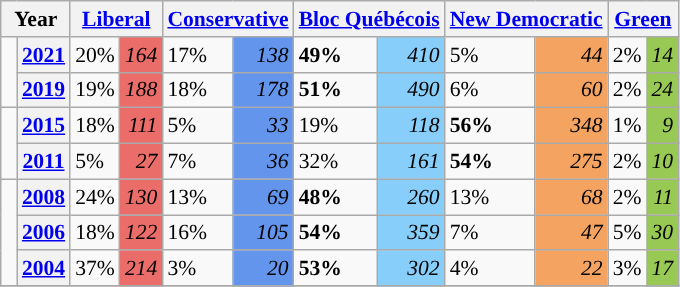<table class="wikitable" style="float:center; width:400; font-size:90%; margin-left:1em;">
<tr>
<th colspan="2" scope="col">Year</th>
<th colspan="2" scope="col"><a href='#'>Liberal</a></th>
<th colspan="2" scope="col"><a href='#'>Conservative</a></th>
<th colspan="2" scope="col"><a href='#'>Bloc Québécois</a></th>
<th colspan="2" scope="col"><a href='#'>New Democratic</a></th>
<th colspan="2" scope="col"><a href='#'>Green</a></th>
</tr>
<tr>
<td rowspan="2" style="width: 0.25em; background-color: "></td>
<th><a href='#'>2021</a></th>
<td>20%</td>
<td style="text-align:right; background:#EA6D6A;"><em>164</em></td>
<td>17%</td>
<td style="text-align:right; background:#6495ED;"><em>138</em></td>
<td><strong>49%</strong></td>
<td style="text-align:right; background:#87CEFA;"><em>410</em></td>
<td>5%</td>
<td style="text-align:right; background:#F4A460;"><em>44</em></td>
<td>2%</td>
<td style="text-align:right; background:#99C955;"><em>14</em></td>
</tr>
<tr>
<th><a href='#'>2019</a></th>
<td>19%</td>
<td style="text-align:right; background:#EA6D6A;"><em>188</em></td>
<td>18%</td>
<td style="text-align:right; background:#6495ED;"><em>178</em></td>
<td><strong>51%</strong></td>
<td style="text-align:right; background:#87CEFA;"><em>490</em></td>
<td>6%</td>
<td style="text-align:right; background:#F4A460;"><em>60</em></td>
<td>2%</td>
<td style="text-align:right; background:#99C955;"><em>24</em></td>
</tr>
<tr>
<td rowspan="2" style="width: 0.25em; background-color: "></td>
<th><a href='#'>2015</a></th>
<td>18%</td>
<td style="text-align:right; background:#EA6D6A;"><em>111</em></td>
<td>5%</td>
<td style="text-align:right; background:#6495ED;"><em>33</em></td>
<td>19%</td>
<td style="text-align:right; background:#87CEFA;"><em>118</em></td>
<td><strong>56%</strong></td>
<td style="text-align:right; background:#F4A460;"><em>348</em></td>
<td>1%</td>
<td style="text-align:right; background:#99C955;"><em>9</em></td>
</tr>
<tr>
<th><a href='#'>2011</a></th>
<td>5%</td>
<td style="text-align:right; background:#EA6D6A;"><em>27</em></td>
<td>7%</td>
<td style="text-align:right; background:#6495ED;"><em>36</em></td>
<td>32%</td>
<td style="text-align:right; background:#87CEFA;"><em>161</em></td>
<td><strong>54%</strong></td>
<td style="text-align:right; background:#F4A460;"><em>275</em></td>
<td>2%</td>
<td style="text-align:right; background:#99C955;"><em>10</em></td>
</tr>
<tr>
<td rowspan="3" style="width: 0.25em; background-color: "></td>
<th><a href='#'>2008</a></th>
<td>24%</td>
<td style="text-align:right; background:#EA6D6A;"><em>130</em></td>
<td>13%</td>
<td style="text-align:right; background:#6495ED;"><em>69</em></td>
<td><strong>48%</strong></td>
<td style="text-align:right; background:#87CEFA;"><em>260</em></td>
<td>13%</td>
<td style="text-align:right; background:#F4A460;"><em>68</em></td>
<td>2%</td>
<td style="text-align:right; background:#99C955;"><em>11</em></td>
</tr>
<tr>
<th><a href='#'>2006</a></th>
<td>18%</td>
<td style="text-align:right; background:#EA6D6A;"><em>122</em></td>
<td>16%</td>
<td style="text-align:right; background:#6495ED;"><em>105</em></td>
<td><strong>54%</strong></td>
<td style="text-align:right; background:#87CEFA;"><em>359</em></td>
<td>7%</td>
<td style="text-align:right; background:#F4A460;"><em>47</em></td>
<td>5%</td>
<td style="text-align:right; background:#99C955;"><em>30</em></td>
</tr>
<tr>
<th><a href='#'>2004</a></th>
<td>37%</td>
<td style="text-align:right; background:#EA6D6A;"><em>214</em></td>
<td>3%</td>
<td style="text-align:right; background:#6495ED;"><em>20</em></td>
<td><strong>53%</strong></td>
<td style="text-align:right; background:#87CEFA;"><em>302</em></td>
<td>4%</td>
<td style="text-align:right; background:#F4A460;"><em>22</em></td>
<td>3%</td>
<td style="text-align:right; background:#99C955;"><em>17</em></td>
</tr>
<tr>
</tr>
</table>
